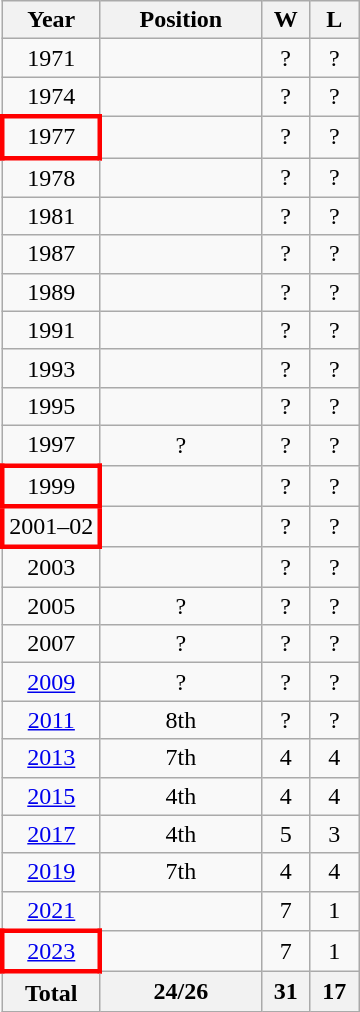<table class="wikitable" style="text-align: center;">
<tr>
<th>Year</th>
<th width="100">Position</th>
<th width="25">W</th>
<th width="25">L</th>
</tr>
<tr>
<td> 1971</td>
<td></td>
<td>?</td>
<td>?</td>
</tr>
<tr>
<td> 1974</td>
<td></td>
<td>?</td>
<td>?</td>
</tr>
<tr>
<td style="border: 3px solid red"> 1977</td>
<td></td>
<td>?</td>
<td>?</td>
</tr>
<tr>
<td> 1978</td>
<td></td>
<td>?</td>
<td>?</td>
</tr>
<tr>
<td> 1981</td>
<td></td>
<td>?</td>
<td>?</td>
</tr>
<tr>
<td> 1987</td>
<td></td>
<td>?</td>
<td>?</td>
</tr>
<tr>
<td> 1989</td>
<td></td>
<td>?</td>
<td>?</td>
</tr>
<tr>
<td> 1991</td>
<td></td>
<td>?</td>
<td>?</td>
</tr>
<tr>
<td> 1993</td>
<td></td>
<td>?</td>
<td>?</td>
</tr>
<tr>
<td> 1995</td>
<td></td>
<td>?</td>
<td>?</td>
</tr>
<tr>
<td> 1997</td>
<td>?</td>
<td>?</td>
<td>?</td>
</tr>
<tr>
<td style="border: 3px solid red"> 1999</td>
<td></td>
<td>?</td>
<td>?</td>
</tr>
<tr>
<td style="border: 3px solid red"> 2001–02</td>
<td></td>
<td>?</td>
<td>?</td>
</tr>
<tr>
<td> 2003</td>
<td></td>
<td>?</td>
<td>?</td>
</tr>
<tr>
<td> 2005</td>
<td>?</td>
<td>?</td>
<td>?</td>
</tr>
<tr>
<td> 2007</td>
<td>?</td>
<td>?</td>
<td>?</td>
</tr>
<tr>
<td> <a href='#'>2009</a></td>
<td>?</td>
<td>?</td>
<td>?</td>
</tr>
<tr>
<td> <a href='#'>2011</a></td>
<td>8th</td>
<td>?</td>
<td>?</td>
</tr>
<tr>
<td> <a href='#'>2013</a></td>
<td>7th</td>
<td>4</td>
<td>4</td>
</tr>
<tr>
<td> <a href='#'>2015</a></td>
<td>4th</td>
<td>4</td>
<td>4</td>
</tr>
<tr>
<td> <a href='#'>2017</a></td>
<td>4th</td>
<td>5</td>
<td>3</td>
</tr>
<tr>
<td> <a href='#'>2019</a></td>
<td>7th</td>
<td>4</td>
<td>4</td>
</tr>
<tr>
<td> <a href='#'>2021</a></td>
<td></td>
<td>7</td>
<td>1</td>
</tr>
<tr>
<td style="border: 3px solid red"> <a href='#'>2023</a></td>
<td></td>
<td>7</td>
<td>1</td>
</tr>
<tr>
<th>Total</th>
<th>24/26</th>
<th>31</th>
<th>17</th>
</tr>
</table>
